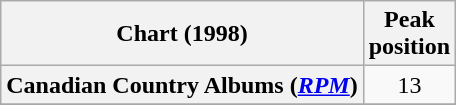<table class="wikitable sortable plainrowheaders" style="text-align:center">
<tr>
<th scope="col">Chart (1998)</th>
<th scope="col">Peak<br>position</th>
</tr>
<tr>
<th scope="row">Canadian Country Albums (<em><a href='#'>RPM</a></em>)</th>
<td>13</td>
</tr>
<tr>
</tr>
<tr>
</tr>
</table>
